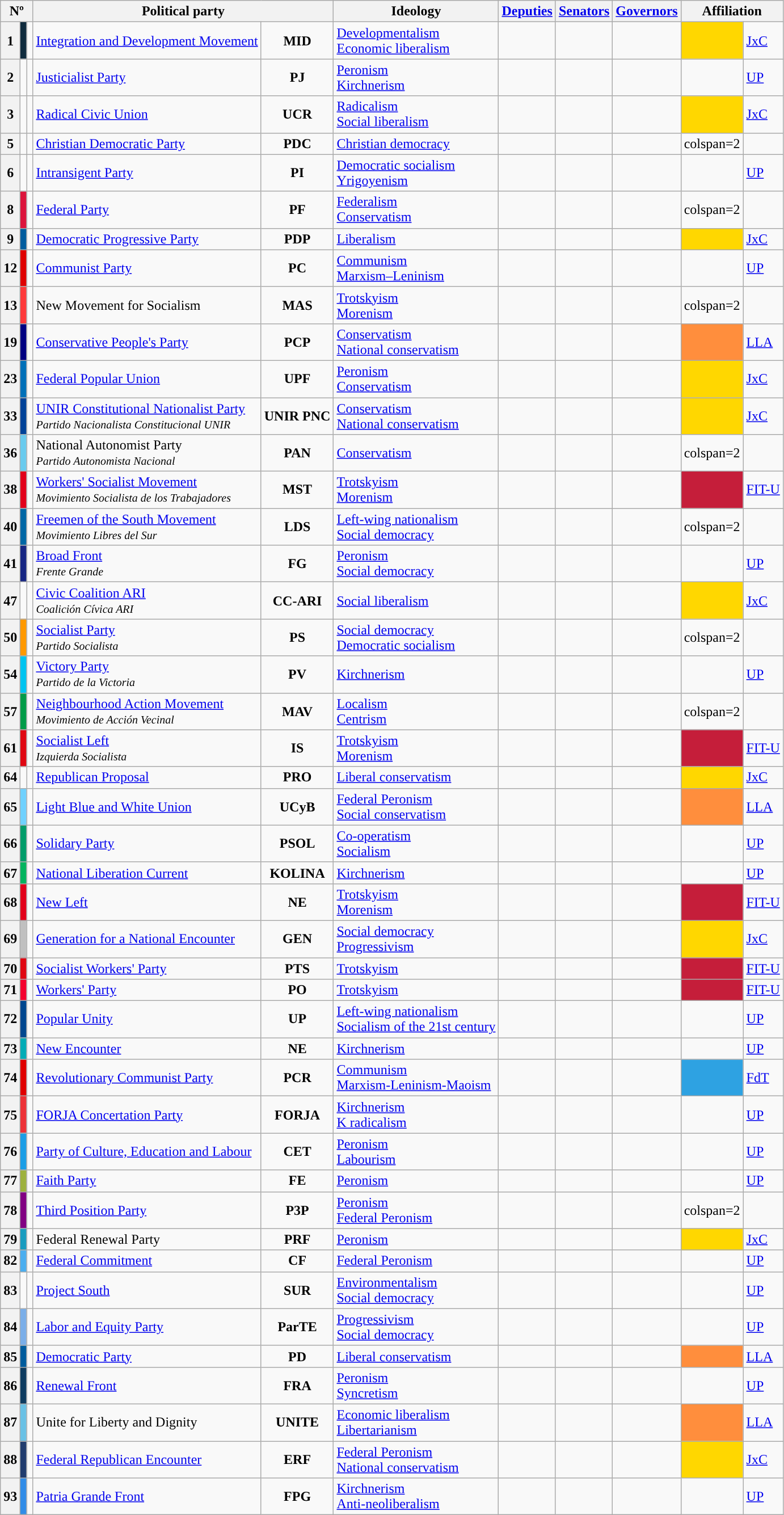<table class="wikitable sortable">
<tr>
<th colspan=3>Nº</th>
<th colspan=2>Political party</th>
<th>Ideology</th>
<th><a href='#'>Deputies</a></th>
<th><a href='#'>Senators</a></th>
<th><a href='#'>Governors</a></th>
<th colspan=2>Affiliation</th>
</tr>
<tr>
<th>1</th>
<td style="background:#0F2B3D;"></td>
<td></td>
<td><a href='#'>Integration and Development Movement</a><br></td>
<td align=center><strong>MID</strong></td>
<td><a href='#'>Developmentalism</a><br><a href='#'>Economic liberalism</a></td>
<td></td>
<td></td>
<td></td>
<td style="background:#FFD700;"></td>
<td><a href='#'>JxC</a></td>
</tr>
<tr>
<th>2</th>
<td style="background:"></td>
<td></td>
<td><a href='#'>Justicialist Party</a><br></td>
<td align=center><strong>PJ</strong></td>
<td><a href='#'>Peronism</a><br><a href='#'>Kirchnerism</a></td>
<td></td>
<td></td>
<td></td>
<td style="background:"></td>
<td><a href='#'>UP</a></td>
</tr>
<tr>
<th>3</th>
<td style="background:"></td>
<td></td>
<td><a href='#'>Radical Civic Union</a><br></td>
<td align=center><strong>UCR</strong></td>
<td><a href='#'>Radicalism</a><br><a href='#'>Social liberalism</a></td>
<td></td>
<td></td>
<td></td>
<td style="background:#FFD700;"></td>
<td><a href='#'>JxC</a></td>
</tr>
<tr>
<th>5</th>
<td style="background:"></td>
<td align=center></td>
<td><a href='#'>Christian Democratic Party</a><br></td>
<td align=center><strong>PDC</strong></td>
<td><a href='#'>Christian democracy</a></td>
<td></td>
<td></td>
<td></td>
<td>colspan=2 </td>
</tr>
<tr>
<th>6</th>
<td style="background:"></td>
<td></td>
<td><a href='#'>Intransigent Party</a><br></td>
<td align=center><strong>PI</strong></td>
<td><a href='#'>Democratic socialism</a><br><a href='#'>Yrigoyenism</a></td>
<td></td>
<td></td>
<td></td>
<td style="background:"></td>
<td><a href='#'>UP</a></td>
</tr>
<tr>
<th>8</th>
<td style="background:#DC143C;"></td>
<td></td>
<td><a href='#'>Federal Party</a><br></td>
<td align=center><strong>PF</strong></td>
<td><a href='#'>Federalism</a><br><a href='#'>Conservatism</a></td>
<td></td>
<td></td>
<td></td>
<td>colspan=2 </td>
</tr>
<tr>
<th>9</th>
<td style="background:#005C9E;"></td>
<td></td>
<td><a href='#'>Democratic Progressive Party</a><br></td>
<td align=center><strong>PDP</strong></td>
<td><a href='#'>Liberalism</a></td>
<td></td>
<td></td>
<td></td>
<td style="background:#FFD700;"></td>
<td><a href='#'>JxC</a></td>
</tr>
<tr>
<th>12</th>
<td style="background:#DF0101;"></td>
<td align=center></td>
<td><a href='#'>Communist Party</a><br></td>
<td align=center><strong>PC</strong></td>
<td><a href='#'>Communism</a><br><a href='#'>Marxism–Leninism</a></td>
<td></td>
<td></td>
<td></td>
<td style="background:"></td>
<td><a href='#'>UP</a></td>
</tr>
<tr>
<th>13</th>
<td style="background:#FE3A3B;"></td>
<td></td>
<td>New Movement for Socialism<br></td>
<td align=center><strong>MAS</strong></td>
<td><a href='#'>Trotskyism</a><br><a href='#'>Morenism</a></td>
<td></td>
<td></td>
<td></td>
<td>colspan=2 </td>
</tr>
<tr>
<th>19</th>
<td style="background:#000081;"></td>
<td></td>
<td><a href='#'>Conservative People's Party</a><br></td>
<td align=center><strong>PCP</strong></td>
<td><a href='#'>Conservatism</a><br><a href='#'>National conservatism</a></td>
<td></td>
<td></td>
<td></td>
<td style="background:#FF8E3D;"></td>
<td><a href='#'>LLA</a></td>
</tr>
<tr>
<th>23</th>
<td style="background:#0070B8;"></td>
<td></td>
<td><a href='#'>Federal Popular Union</a><br></td>
<td align=center><strong>UPF</strong></td>
<td><a href='#'>Peronism</a><br><a href='#'>Conservatism</a></td>
<td></td>
<td></td>
<td></td>
<td style="background:#FFD700;"></td>
<td><a href='#'>JxC</a></td>
</tr>
<tr>
<th>33</th>
<td style="background:#004298;"></td>
<td></td>
<td><a href='#'>UNIR Constitutional Nationalist Party</a><br><small><em>Partido Nacionalista Constitucional UNIR</em></small></td>
<td align=center><strong>UNIR PNC</strong></td>
<td><a href='#'>Conservatism</a><br><a href='#'>National conservatism</a></td>
<td></td>
<td></td>
<td></td>
<td style="background:#FFD700;"></td>
<td><a href='#'>JxC</a></td>
</tr>
<tr>
<th>36</th>
<td style="background:#6ACBEE;"></td>
<td></td>
<td>National Autonomist Party<br><small><em>Partido Autonomista Nacional</em></small></td>
<td align=center><strong>PAN</strong></td>
<td><a href='#'>Conservatism</a></td>
<td></td>
<td></td>
<td></td>
<td>colspan=2 </td>
</tr>
<tr>
<th>38</th>
<td style="background:#E2001A;"></td>
<td></td>
<td><a href='#'>Workers' Socialist Movement</a><br><em><small>Movimiento Socialista de los Trabajadores</small></em></td>
<td align=center><strong>MST</strong></td>
<td><a href='#'>Trotskyism</a><br><a href='#'>Morenism</a></td>
<td></td>
<td></td>
<td></td>
<td style="background:#C51E3A;"></td>
<td><a href='#'>FIT-U</a></td>
</tr>
<tr>
<th>40</th>
<td style="background:#0067A5;"></td>
<td></td>
<td><a href='#'>Freemen of the South Movement</a><br><small><em>Movimiento Libres del Sur</em></small></td>
<td align=center><strong>LDS</strong></td>
<td><a href='#'>Left-wing nationalism</a><br><a href='#'>Social democracy</a></td>
<td></td>
<td></td>
<td></td>
<td>colspan=2 </td>
</tr>
<tr>
<th>41</th>
<td style="background:#172683;"></td>
<td></td>
<td><a href='#'>Broad Front</a><br><small><em>Frente Grande</em></small></td>
<td align=center><strong>FG</strong></td>
<td><a href='#'>Peronism</a><br><a href='#'>Social democracy</a></td>
<td></td>
<td></td>
<td></td>
<td style="background:"></td>
<td><a href='#'>UP</a></td>
</tr>
<tr>
<th>47</th>
<td style="background:"></td>
<td></td>
<td><a href='#'>Civic Coalition ARI</a><br><small><em>Coalición Cívica ARI</em></small></td>
<td align=center><strong>CC-ARI</strong></td>
<td><a href='#'>Social liberalism</a></td>
<td></td>
<td></td>
<td></td>
<td style="background:#FFD700;"></td>
<td><a href='#'>JxC</a></td>
</tr>
<tr>
<th>50</th>
<td style="background:#FF9900;"></td>
<td></td>
<td><a href='#'>Socialist Party</a><br><small><em>Partido Socialista</em></small></td>
<td align=center><strong>PS</strong></td>
<td><a href='#'>Social democracy</a><br><a href='#'>Democratic socialism</a></td>
<td></td>
<td></td>
<td></td>
<td>colspan=2 </td>
</tr>
<tr>
<th>54</th>
<td style="background:#00C4F0;"></td>
<td></td>
<td><a href='#'>Victory Party</a><br><small><em>Partido de la Victoria</em></small></td>
<td align=center><strong>PV</strong></td>
<td><a href='#'>Kirchnerism</a></td>
<td></td>
<td></td>
<td></td>
<td style="background:"></td>
<td><a href='#'>UP</a></td>
</tr>
<tr>
<th>57</th>
<td style="background:#029B48"></td>
<td></td>
<td><a href='#'>Neighbourhood Action Movement</a><br><small><em>Movimiento de Acción Vecinal</em></small></td>
<td align=center><strong>MAV</strong></td>
<td><a href='#'>Localism</a><br><a href='#'>Centrism</a></td>
<td></td>
<td></td>
<td></td>
<td>colspan=2 </td>
</tr>
<tr>
<th>61</th>
<td style="background:#E00712"></td>
<td></td>
<td><a href='#'>Socialist Left</a><br><small><em>Izquierda Socialista</em></small></td>
<td align=center><strong>IS</strong></td>
<td><a href='#'>Trotskyism</a><br><a href='#'>Morenism</a></td>
<td></td>
<td></td>
<td></td>
<td style="background:#C51E3A;"></td>
<td><a href='#'>FIT-U</a></td>
</tr>
<tr>
<th>64</th>
<td style="background:"></td>
<td></td>
<td><a href='#'>Republican Proposal</a><br></td>
<td align=center><strong>PRO</strong></td>
<td><a href='#'>Liberal conservatism</a></td>
<td></td>
<td></td>
<td></td>
<td style="background:#FFD700;"></td>
<td><a href='#'>JxC</a></td>
</tr>
<tr>
<th>65</th>
<td style="background:#70D1FE"></td>
<td></td>
<td><a href='#'>Light Blue and White Union</a><br></td>
<td align=center><strong>UCyB</strong></td>
<td><a href='#'>Federal Peronism</a><br><a href='#'>Social conservatism</a></td>
<td></td>
<td></td>
<td></td>
<td style="background:#FF8E3D;"></td>
<td><a href='#'>LLA</a></td>
</tr>
<tr>
<th>66</th>
<td style="background:#029C6A"></td>
<td></td>
<td><a href='#'>Solidary Party</a><br></td>
<td align=center><strong>PSOL</strong></td>
<td><a href='#'>Co-operatism</a><br><a href='#'>Socialism</a></td>
<td></td>
<td></td>
<td></td>
<td style="background:"></td>
<td><a href='#'>UP</a></td>
</tr>
<tr>
<th>67</th>
<td style="background:#04B45F"></td>
<td></td>
<td><a href='#'>National Liberation Current</a><br></td>
<td align=center><strong>KOLINA</strong></td>
<td><a href='#'>Kirchnerism</a></td>
<td></td>
<td></td>
<td></td>
<td style="background:"></td>
<td><a href='#'>UP</a></td>
</tr>
<tr>
<th>68</th>
<td style="background:#E2001A;"></td>
<td></td>
<td><a href='#'>New Left</a><br></td>
<td align=center><strong>NE</strong></td>
<td><a href='#'>Trotskyism</a><br><a href='#'>Morenism</a></td>
<td></td>
<td></td>
<td></td>
<td style="background:#C51E3A;"></td>
<td><a href='#'>FIT-U</a></td>
</tr>
<tr>
<th>69</th>
<td style="background:#C0C0C0"></td>
<td></td>
<td><a href='#'>Generation for a National Encounter</a><br></td>
<td align=center><strong>GEN</strong></td>
<td><a href='#'>Social democracy</a><br><a href='#'>Progressivism</a></td>
<td></td>
<td></td>
<td></td>
<td style="background:#FFD700;"></td>
<td><a href='#'>JxC</a></td>
</tr>
<tr>
<th>70</th>
<td style="background:#E00712"></td>
<td></td>
<td><a href='#'>Socialist Workers' Party</a><br></td>
<td align=center><strong>PTS</strong></td>
<td><a href='#'>Trotskyism</a></td>
<td></td>
<td></td>
<td></td>
<td style="background:#C51E3A;"></td>
<td><a href='#'>FIT-U</a></td>
</tr>
<tr>
<th>71</th>
<td bgcolor=#F4022E></td>
<td></td>
<td><a href='#'>Workers' Party</a><br></td>
<td align=center><strong>PO</strong></td>
<td><a href='#'>Trotskyism</a></td>
<td></td>
<td></td>
<td></td>
<td style="background:#C51E3A;"></td>
<td><a href='#'>FIT-U</a></td>
</tr>
<tr>
<th>72</th>
<td style="background:#00478F;"></td>
<td></td>
<td><a href='#'>Popular Unity</a><br></td>
<td align=center><strong>UP</strong></td>
<td><a href='#'>Left-wing nationalism</a><br><a href='#'>Socialism of the 21st century</a></td>
<td></td>
<td></td>
<td></td>
<td style="background:"></td>
<td><a href='#'>UP</a></td>
</tr>
<tr>
<th>73</th>
<td style="background:#03ACB6;"></td>
<td></td>
<td><a href='#'>New Encounter</a><br></td>
<td align=center><strong>NE</strong></td>
<td><a href='#'>Kirchnerism</a></td>
<td></td>
<td></td>
<td></td>
<td style="background:"></td>
<td><a href='#'>UP</a></td>
</tr>
<tr>
<th>74</th>
<td style="background:#E00000;"></td>
<td></td>
<td><a href='#'>Revolutionary Communist Party</a><br></td>
<td align=center><strong>PCR</strong></td>
<td><a href='#'>Communism</a><br><a href='#'>Marxism-Leninism-Maoism</a></td>
<td></td>
<td></td>
<td></td>
<td style="background:#2EA2E2;"></td>
<td><a href='#'>FdT</a></td>
</tr>
<tr>
<th>75</th>
<td style="background:#ed3237;"></td>
<td></td>
<td><a href='#'>FORJA Concertation Party</a><br></td>
<td align=center><strong>FORJA</strong></td>
<td><a href='#'>Kirchnerism</a><br><a href='#'>K radicalism</a></td>
<td></td>
<td></td>
<td></td>
<td style="background:"></td>
<td><a href='#'>UP</a></td>
</tr>
<tr>
<th>76</th>
<td style="background:#1B9EE6;"></td>
<td></td>
<td><a href='#'>Party of Culture, Education and Labour</a><br></td>
<td align=center><strong>CET</strong></td>
<td><a href='#'>Peronism</a><br><a href='#'>Labourism</a></td>
<td></td>
<td></td>
<td></td>
<td style="background:"></td>
<td><a href='#'>UP</a></td>
</tr>
<tr>
<th>77</th>
<td style="background:#9DB13E;"></td>
<td></td>
<td><a href='#'>Faith Party</a><br></td>
<td align=center><strong>FE</strong></td>
<td><a href='#'>Peronism</a></td>
<td></td>
<td></td>
<td></td>
<td style="background:"></td>
<td><a href='#'>UP</a></td>
</tr>
<tr>
<th>78</th>
<td style="background:#810182;"></td>
<td></td>
<td><a href='#'>Third Position Party</a><br></td>
<td align=center><strong>P3P</strong></td>
<td><a href='#'>Peronism</a><br><a href='#'>Federal Peronism</a></td>
<td></td>
<td></td>
<td></td>
<td>colspan=2 </td>
</tr>
<tr>
<th>79</th>
<td style="background:#199CBF;"></td>
<td></td>
<td>Federal Renewal Party<br></td>
<td align=center><strong>PRF</strong></td>
<td><a href='#'>Peronism</a></td>
<td></td>
<td></td>
<td></td>
<td style="background:#FFD700;"></td>
<td><a href='#'>JxC</a></td>
</tr>
<tr>
<th>82</th>
<td style="background:#4BAEEF;"></td>
<td></td>
<td><a href='#'>Federal Commitment</a><br></td>
<td align=center><strong>CF</strong></td>
<td><a href='#'>Federal Peronism</a></td>
<td></td>
<td></td>
<td></td>
<td style="background:"></td>
<td><a href='#'>UP</a></td>
</tr>
<tr>
<th>83</th>
<td style="background:"></td>
<td></td>
<td><a href='#'>Project South</a><br></td>
<td align=center><strong>SUR</strong></td>
<td><a href='#'>Environmentalism</a><br><a href='#'>Social democracy</a></td>
<td></td>
<td></td>
<td></td>
<td style="background:"></td>
<td><a href='#'>UP</a></td>
</tr>
<tr>
<th>84</th>
<td style="background:#7AAEE8;"></td>
<td></td>
<td><a href='#'>Labor and Equity Party</a><br></td>
<td align=center><strong>ParTE</strong></td>
<td><a href='#'>Progressivism</a><br><a href='#'>Social democracy</a></td>
<td></td>
<td></td>
<td></td>
<td style="background:"></td>
<td><a href='#'>UP</a></td>
</tr>
<tr>
<th>85</th>
<td style="background:#005C9D;"></td>
<td></td>
<td><a href='#'>Democratic Party</a><br></td>
<td align=center><strong>PD</strong></td>
<td><a href='#'>Liberal conservatism</a></td>
<td></td>
<td></td>
<td></td>
<td style="background:#FF8E3D;"></td>
<td><a href='#'>LLA</a></td>
</tr>
<tr>
<th>86</th>
<td style="background:#0E3C60;"></td>
<td></td>
<td><a href='#'>Renewal Front</a><br></td>
<td align=center><strong>FRA</strong></td>
<td><a href='#'>Peronism</a><br><a href='#'>Syncretism</a></td>
<td></td>
<td></td>
<td></td>
<td style="background:"></td>
<td><a href='#'>UP</a></td>
</tr>
<tr>
<th>87</th>
<td style="background:#6AC1E5;"></td>
<td></td>
<td>Unite for Liberty and Dignity<br></td>
<td align=center><strong>UNITE</strong></td>
<td><a href='#'>Economic liberalism</a><br><a href='#'>Libertarianism</a></td>
<td></td>
<td></td>
<td></td>
<td style="background:#FF8E3D;"></td>
<td><a href='#'>LLA</a></td>
</tr>
<tr>
<th>88</th>
<td style="background:#213C6E;"></td>
<td></td>
<td><a href='#'>Federal Republican Encounter</a><br></td>
<td align=center><strong>ERF</strong></td>
<td><a href='#'>Federal Peronism</a><br><a href='#'>National conservatism</a></td>
<td></td>
<td></td>
<td></td>
<td style="background:#FFD700;"></td>
<td><a href='#'>JxC</a></td>
</tr>
<tr>
<th>93</th>
<td style="background:#318CE7;"></td>
<td></td>
<td><a href='#'>Patria Grande Front</a><br></td>
<td align=center><strong>FPG</strong></td>
<td><a href='#'>Kirchnerism</a><br><a href='#'>Anti-neoliberalism</a><br></td>
<td></td>
<td></td>
<td></td>
<td style="background:"></td>
<td><a href='#'>UP</a></td>
</tr>
</table>
